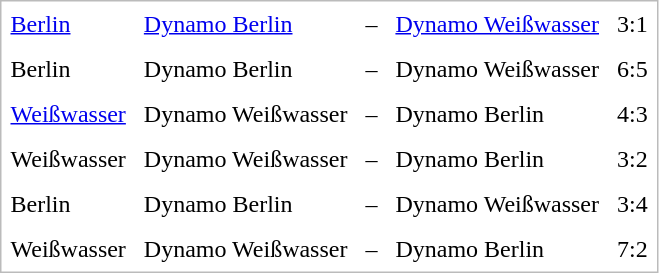<table cellspacing="0" border="0" cellpadding="6" style="border:1px solid #bbb; background-color:#FFFFFF;">
<tr>
<td><a href='#'>Berlin</a></td>
<td><a href='#'>Dynamo Berlin</a></td>
<td>–</td>
<td><a href='#'>Dynamo Weißwasser</a></td>
<td>3:1</td>
</tr>
<tr>
<td>Berlin</td>
<td>Dynamo Berlin</td>
<td>–</td>
<td>Dynamo Weißwasser</td>
<td>6:5</td>
</tr>
<tr>
<td><a href='#'>Weißwasser</a></td>
<td>Dynamo Weißwasser</td>
<td>–</td>
<td>Dynamo Berlin</td>
<td>4:3</td>
</tr>
<tr>
<td>Weißwasser</td>
<td>Dynamo Weißwasser</td>
<td>–</td>
<td>Dynamo Berlin</td>
<td>3:2</td>
</tr>
<tr>
<td>Berlin</td>
<td>Dynamo Berlin</td>
<td>–</td>
<td>Dynamo Weißwasser</td>
<td>3:4</td>
</tr>
<tr>
<td>Weißwasser</td>
<td>Dynamo Weißwasser</td>
<td>–</td>
<td>Dynamo Berlin</td>
<td>7:2</td>
</tr>
</table>
